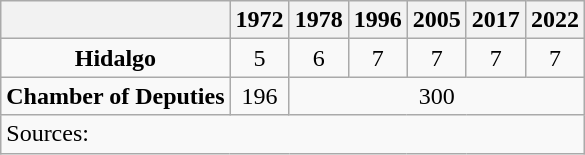<table class="wikitable" style="text-align: center">
<tr>
<th></th>
<th>1972</th>
<th>1978</th>
<th>1996</th>
<th>2005</th>
<th>2017</th>
<th>2022</th>
</tr>
<tr>
<td><strong>Hidalgo</strong></td>
<td>5</td>
<td>6</td>
<td>7</td>
<td>7</td>
<td>7</td>
<td>7</td>
</tr>
<tr>
<td><strong>Chamber of Deputies</strong></td>
<td>196</td>
<td colspan=5>300</td>
</tr>
<tr>
<td colspan=7 style="text-align: left">Sources: </td>
</tr>
</table>
